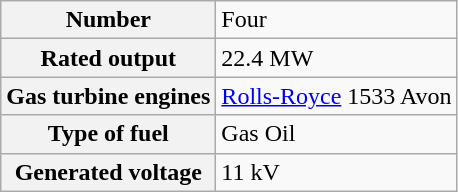<table class="wikitable plainrowheaders">
<tr>
<th scope=row>Number</th>
<td>Four</td>
</tr>
<tr>
<th scope=row>Rated output</th>
<td>22.4 MW</td>
</tr>
<tr>
<th scope=row>Gas turbine engines</th>
<td><a href='#'>Rolls-Royce</a> 1533 Avon</td>
</tr>
<tr>
<th scope=row>Type of fuel</th>
<td>Gas Oil</td>
</tr>
<tr>
<th scope=row>Generated voltage</th>
<td>11 kV</td>
</tr>
</table>
